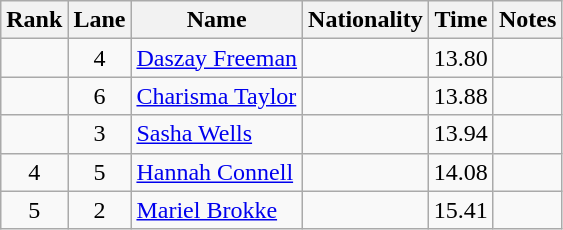<table class="wikitable sortable" style="text-align:center">
<tr>
<th>Rank</th>
<th>Lane</th>
<th>Name</th>
<th>Nationality</th>
<th>Time</th>
<th>Notes</th>
</tr>
<tr>
<td></td>
<td>4</td>
<td align=left><a href='#'>Daszay Freeman</a></td>
<td align=left></td>
<td>13.80</td>
<td></td>
</tr>
<tr>
<td></td>
<td>6</td>
<td align=left><a href='#'>Charisma Taylor</a></td>
<td align=left></td>
<td>13.88</td>
<td></td>
</tr>
<tr>
<td></td>
<td>3</td>
<td align=left><a href='#'>Sasha Wells</a></td>
<td align=left></td>
<td>13.94</td>
<td></td>
</tr>
<tr>
<td>4</td>
<td>5</td>
<td align=left><a href='#'>Hannah Connell</a></td>
<td align=left></td>
<td>14.08</td>
<td></td>
</tr>
<tr>
<td>5</td>
<td>2</td>
<td align=left><a href='#'>Mariel Brokke</a></td>
<td align=left></td>
<td>15.41</td>
<td></td>
</tr>
</table>
